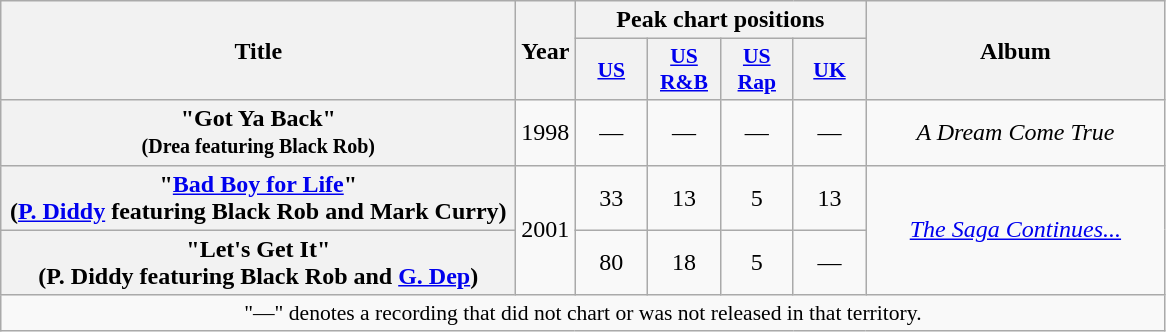<table class="wikitable plainrowheaders" style="text-align:center;">
<tr>
<th scope="col" rowspan="2" style="width:21em;">Title</th>
<th scope="col" rowspan="2">Year</th>
<th scope="col" colspan="4">Peak chart positions</th>
<th scope="col" rowspan="2" style="width:12em;">Album</th>
</tr>
<tr>
<th scope="col" style="width:2.9em;font-size:90%;"><a href='#'>US</a></th>
<th scope="col" style="width:2.9em;font-size:90%;"><a href='#'>US<br>R&B</a></th>
<th scope="col" style="width:2.9em;font-size:90%;"><a href='#'>US<br>Rap</a></th>
<th scope="col" style="width:2.9em;font-size:90%;"><a href='#'>UK</a><br></th>
</tr>
<tr>
<th scope="row">"Got Ya Back"<br><small>(Drea featuring Black Rob)</small></th>
<td>1998</td>
<td>—</td>
<td>—</td>
<td>—</td>
<td>—</td>
<td><em>A Dream Come True </em></td>
</tr>
<tr>
<th scope="row">"<a href='#'>Bad Boy for Life</a>"<br><span>(<a href='#'>P. Diddy</a> featuring Black Rob and Mark Curry)</span></th>
<td rowspan="2">2001</td>
<td>33</td>
<td>13</td>
<td>5</td>
<td>13</td>
<td rowspan="2"><em><a href='#'>The Saga Continues...</a></em></td>
</tr>
<tr>
<th scope="row">"Let's Get It"<br><span>(P. Diddy featuring Black Rob and <a href='#'>G. Dep</a>)</span></th>
<td>80</td>
<td>18</td>
<td>5</td>
<td>—</td>
</tr>
<tr>
<td colspan="14" style="font-size:90%">"—" denotes a recording that did not chart or was not released in that territory.</td>
</tr>
</table>
